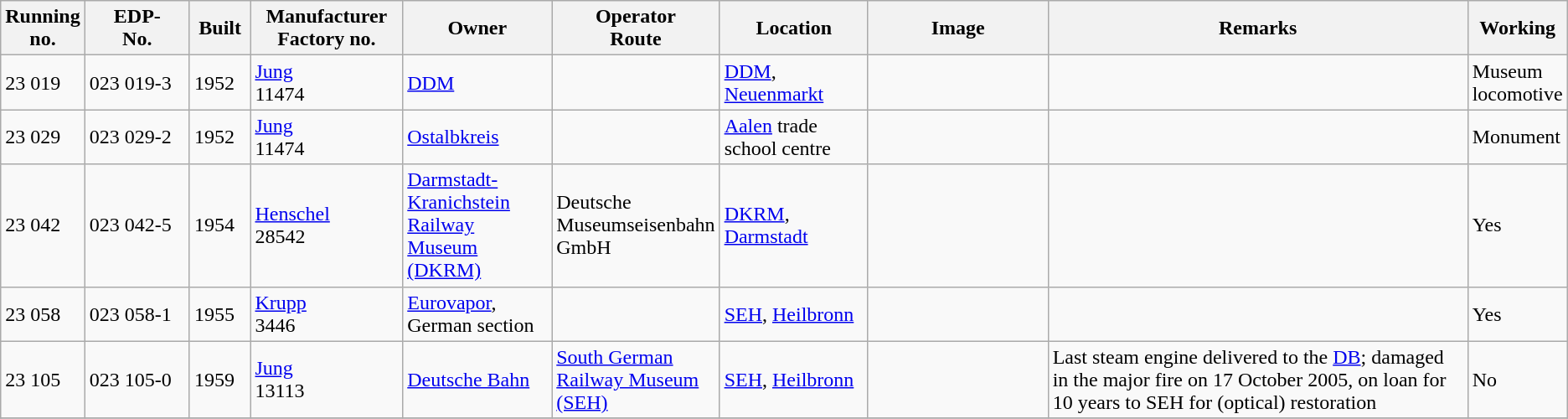<table class="wikitable" style="width="100%"; border:solid 1px #AAAAAA;background:#e3e3e3;">
<tr>
<th width="5%">Running<br>no.</th>
<th width="7%">EDP-<br>No.</th>
<th width="4%">Built</th>
<th width="10%">Manufacturer<br>Factory no.</th>
<th width="10%">Owner</th>
<th width="10%">Operator<br>Route</th>
<th width="10%">Location</th>
<th width="13%">Image</th>
<th width="37%">Remarks</th>
<th width="7%">Working</th>
</tr>
<tr>
<td>23 019</td>
<td>023 019-3</td>
<td>1952</td>
<td><a href='#'>Jung</a><br>11474</td>
<td><a href='#'>DDM</a></td>
<td></td>
<td><a href='#'>DDM</a>, <a href='#'>Neuenmarkt</a></td>
<td></td>
<td></td>
<td>Museum locomotive</td>
</tr>
<tr>
<td>23 029</td>
<td>023 029-2</td>
<td>1952</td>
<td><a href='#'>Jung</a><br>11474</td>
<td><a href='#'>Ostalbkreis</a></td>
<td></td>
<td><a href='#'>Aalen</a> trade<br>school centre</td>
<td></td>
<td></td>
<td>Monument</td>
</tr>
<tr>
<td>23 042</td>
<td>023 042-5</td>
<td>1954</td>
<td><a href='#'>Henschel</a><br>28542</td>
<td><a href='#'>Darmstadt-Kranichstein Railway Museum (DKRM)</a></td>
<td>Deutsche Museumseisenbahn GmbH</td>
<td><a href='#'>DKRM</a>, <a href='#'>Darmstadt</a></td>
<td></td>
<td></td>
<td>Yes</td>
</tr>
<tr>
<td>23 058</td>
<td>023 058-1</td>
<td>1955</td>
<td><a href='#'>Krupp</a><br>3446</td>
<td><a href='#'>Eurovapor</a>, German section</td>
<td></td>
<td><a href='#'>SEH</a>, <a href='#'>Heilbronn</a></td>
<td></td>
<td></td>
<td>Yes</td>
</tr>
<tr>
<td>23 105</td>
<td>023 105-0</td>
<td>1959</td>
<td><a href='#'>Jung</a><br>13113</td>
<td><a href='#'>Deutsche Bahn</a></td>
<td><a href='#'>South German Railway Museum (SEH)</a></td>
<td><a href='#'>SEH</a>, <a href='#'>Heilbronn</a></td>
<td></td>
<td>Last steam engine delivered to the <a href='#'>DB</a>; damaged in the major fire on 17 October 2005, on loan for 10 years to SEH for (optical) restoration</td>
<td>No</td>
</tr>
<tr>
</tr>
</table>
